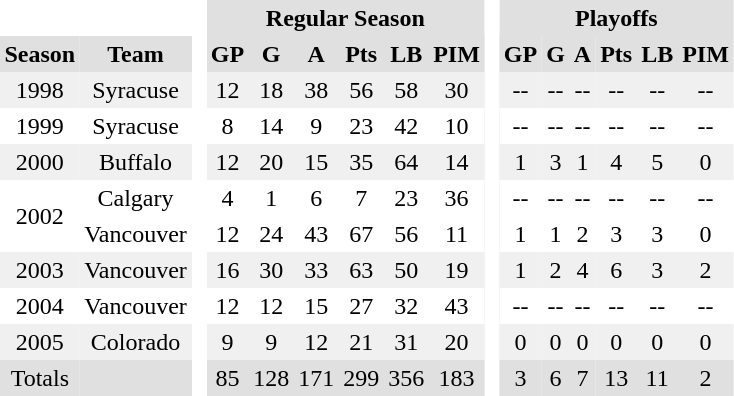<table BORDER="0" CELLPADDING="3" CELLSPACING="0">
<tr ALIGN="center" bgcolor="#e0e0e0">
<th ALIGN="center" colspan="2" bgcolor="#ffffff"> </th>
<th ALIGN="center" rowspan="99" bgcolor="#ffffff"> </th>
<th ALIGN="center" colspan="6">Regular Season</th>
<th ALIGN="center" rowspan="99" bgcolor="#ffffff"> </th>
<th ALIGN="center" colspan="6">Playoffs</th>
</tr>
<tr ALIGN="center" bgcolor="#e0e0e0">
<th ALIGN="center">Season</th>
<th ALIGN="center">Team</th>
<th ALIGN="center">GP</th>
<th ALIGN="center">G</th>
<th ALIGN="center">A</th>
<th ALIGN="center">Pts</th>
<th ALIGN="center">LB</th>
<th ALIGN="center">PIM</th>
<th ALIGN="center">GP</th>
<th ALIGN="center">G</th>
<th ALIGN="center">A</th>
<th ALIGN="center">Pts</th>
<th ALIGN="center">LB</th>
<th ALIGN="center">PIM</th>
</tr>
<tr ALIGN="center" bgcolor="#f0f0f0">
<td ALIGN="center">1998</td>
<td ALIGN="center">Syracuse</td>
<td ALIGN="center">12</td>
<td ALIGN="center">18</td>
<td ALIGN="center">38</td>
<td ALIGN="center">56</td>
<td ALIGN="center">58</td>
<td ALIGN="center">30</td>
<td ALIGN="center">--</td>
<td ALIGN="center">--</td>
<td ALIGN="center">--</td>
<td ALIGN="center">--</td>
<td ALIGN="center">--</td>
<td ALIGN="center">--</td>
</tr>
<tr ALIGN="center">
<td ALIGN="center">1999</td>
<td ALIGN="center">Syracuse</td>
<td ALIGN="center">8</td>
<td ALIGN="center">14</td>
<td ALIGN="center">9</td>
<td ALIGN="center">23</td>
<td ALIGN="center">42</td>
<td ALIGN="center">10</td>
<td ALIGN="center">--</td>
<td ALIGN="center">--</td>
<td ALIGN="center">--</td>
<td ALIGN="center">--</td>
<td ALIGN="center">--</td>
<td ALIGN="center">--</td>
</tr>
<tr ALIGN="center" bgcolor="#f0f0f0">
<td ALIGN="center">2000</td>
<td ALIGN="center">Buffalo</td>
<td ALIGN="center">12</td>
<td ALIGN="center">20</td>
<td ALIGN="center">15</td>
<td ALIGN="center">35</td>
<td ALIGN="center">64</td>
<td ALIGN="center">14</td>
<td ALIGN="center">1</td>
<td ALIGN="center">3</td>
<td ALIGN="center">1</td>
<td ALIGN="center">4</td>
<td ALIGN="center">5</td>
<td ALIGN="center">0</td>
</tr>
<tr ALIGN="center">
<td ALIGN="center" rowspan="2">2002</td>
<td ALIGN="center">Calgary</td>
<td ALIGN="center">4</td>
<td ALIGN="center">1</td>
<td ALIGN="center">6</td>
<td ALIGN="center">7</td>
<td ALIGN="center">23</td>
<td ALIGN="center">36</td>
<td ALIGN="center">--</td>
<td ALIGN="center">--</td>
<td ALIGN="center">--</td>
<td ALIGN="center">--</td>
<td ALIGN="center">--</td>
<td ALIGN="center">--</td>
</tr>
<tr ALIGN="center">
<td ALIGN="center">Vancouver</td>
<td ALIGN="center">12</td>
<td ALIGN="center">24</td>
<td ALIGN="center">43</td>
<td ALIGN="center">67</td>
<td ALIGN="center">56</td>
<td ALIGN="center">11</td>
<td ALIGN="center">1</td>
<td ALIGN="center">1</td>
<td ALIGN="center">2</td>
<td ALIGN="center">3</td>
<td ALIGN="center">3</td>
<td ALIGN="center">0</td>
</tr>
<tr ALIGN="center" bgcolor="#f0f0f0">
<td ALIGN="center">2003</td>
<td ALIGN="center">Vancouver</td>
<td ALIGN="center">16</td>
<td ALIGN="center">30</td>
<td ALIGN="center">33</td>
<td ALIGN="center">63</td>
<td ALIGN="center">50</td>
<td ALIGN="center">19</td>
<td ALIGN="center">1</td>
<td ALIGN="center">2</td>
<td ALIGN="center">4</td>
<td ALIGN="center">6</td>
<td ALIGN="center">3</td>
<td ALIGN="center">2</td>
</tr>
<tr ALIGN="center">
<td ALIGN="center">2004</td>
<td ALIGN="center">Vancouver</td>
<td ALIGN="center">12</td>
<td ALIGN="center">12</td>
<td ALIGN="center">15</td>
<td ALIGN="center">27</td>
<td ALIGN="center">32</td>
<td ALIGN="center">43</td>
<td ALIGN="center">--</td>
<td ALIGN="center">--</td>
<td ALIGN="center">--</td>
<td ALIGN="center">--</td>
<td ALIGN="center">--</td>
<td ALIGN="center">--</td>
</tr>
<tr ALIGN="center" bgcolor="#f0f0f0">
<td ALIGN="center">2005</td>
<td ALIGN="center">Colorado</td>
<td ALIGN="center">9</td>
<td ALIGN="center">9</td>
<td ALIGN="center">12</td>
<td ALIGN="center">21</td>
<td ALIGN="center">31</td>
<td ALIGN="center">20</td>
<td ALIGN="center">0</td>
<td ALIGN="center">0</td>
<td ALIGN="center">0</td>
<td ALIGN="center">0</td>
<td ALIGN="center">0</td>
<td ALIGN="center">0</td>
</tr>
<tr ALIGN="center" bgcolor="#e0e0e0">
<td ALIGN="center">Totals</td>
<td ALIGN="center"> </td>
<td ALIGN="center">85</td>
<td ALIGN="center">128</td>
<td ALIGN="center">171</td>
<td ALIGN="center">299</td>
<td ALIGN="center">356</td>
<td ALIGN="center">183</td>
<td ALIGN="center">3</td>
<td ALIGN="center">6</td>
<td ALIGN="center">7</td>
<td ALIGN="center">13</td>
<td ALIGN="center">11</td>
<td ALIGN="center">2</td>
</tr>
</table>
